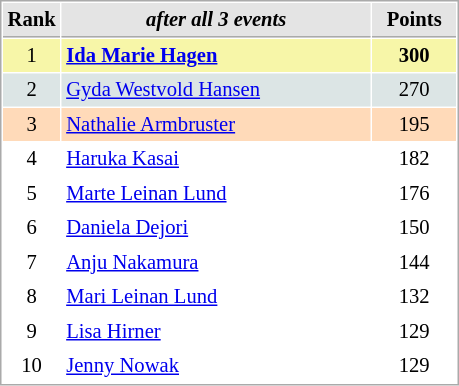<table cellspacing="1" cellpadding="3" style="border:1px solid #AAAAAA;font-size:86%">
<tr style="background-color: #E4E4E4;">
<th style="border-bottom:1px solid #AAAAAA; width: 10px;">Rank</th>
<th style="border-bottom:1px solid #AAAAAA; width: 200px;"><em>after all 3 events</em></th>
<th style="border-bottom:1px solid #AAAAAA; width: 50px;">Points</th>
</tr>
<tr style="background:#f7f6a8;">
<td align=center>1</td>
<td> <strong><a href='#'>Ida Marie Hagen</a></strong> </td>
<td align=center><strong>300</strong></td>
</tr>
<tr style="background:#dce5e5;">
<td align=center>2</td>
<td> <a href='#'>Gyda Westvold Hansen</a></td>
<td align=center>270</td>
</tr>
<tr style="background:#ffdab9;">
<td align=center>3</td>
<td> <a href='#'>Nathalie Armbruster</a></td>
<td align=center>195</td>
</tr>
<tr>
<td align=center>4</td>
<td> <a href='#'>Haruka Kasai</a></td>
<td align=center>182</td>
</tr>
<tr>
<td align=center>5</td>
<td> <a href='#'>Marte Leinan Lund</a></td>
<td align=center>176</td>
</tr>
<tr>
<td align=center>6</td>
<td> <a href='#'>Daniela Dejori</a></td>
<td align=center>150</td>
</tr>
<tr>
<td align=center>7</td>
<td> <a href='#'>Anju Nakamura</a></td>
<td align=center>144</td>
</tr>
<tr>
<td align=center>8</td>
<td> <a href='#'>Mari Leinan Lund</a></td>
<td align=center>132</td>
</tr>
<tr>
<td align=center>9</td>
<td> <a href='#'>Lisa Hirner</a></td>
<td align=center>129</td>
</tr>
<tr>
<td align=center>10</td>
<td> <a href='#'>Jenny Nowak</a></td>
<td align=center>129</td>
</tr>
</table>
